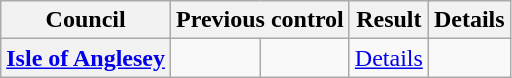<table class="wikitable">
<tr>
<th scope="col">Council</th>
<th colspan=2>Previous control</th>
<th colspan=2>Result</th>
<th scope="col" class="unsortable">Details</th>
</tr>
<tr>
<th scope="row" style="text-align: left;"><a href='#'>Isle of Anglesey</a></th>
<td></td>
<td></td>
<td><a href='#'>Details</a></td>
</tr>
</table>
